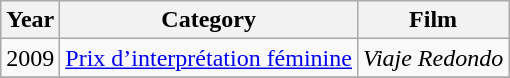<table class="wikitable">
<tr>
<th><strong>Year</strong></th>
<th><strong>Category</strong></th>
<th><strong>Film</strong></th>
</tr>
<tr>
<td>2009</td>
<td><a href='#'>Prix d’interprétation féminine</a></td>
<td><em>Viaje Redondo</em></td>
</tr>
<tr>
</tr>
</table>
